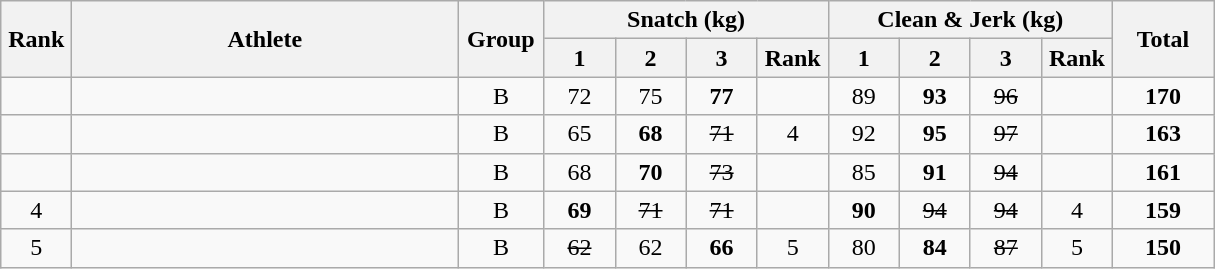<table class = "wikitable" style="text-align:center;">
<tr>
<th rowspan=2 width=40>Rank</th>
<th rowspan=2 width=250>Athlete</th>
<th rowspan=2 width=50>Group</th>
<th colspan=4>Snatch (kg)</th>
<th colspan=4>Clean & Jerk (kg)</th>
<th rowspan=2 width=60>Total</th>
</tr>
<tr>
<th width=40>1</th>
<th width=40>2</th>
<th width=40>3</th>
<th width=40>Rank</th>
<th width=40>1</th>
<th width=40>2</th>
<th width=40>3</th>
<th width=40>Rank</th>
</tr>
<tr>
<td></td>
<td align=left></td>
<td>B</td>
<td>72</td>
<td>75</td>
<td><strong>77</strong></td>
<td></td>
<td>89</td>
<td><strong>93</strong></td>
<td><s>96</s></td>
<td></td>
<td><strong>170</strong></td>
</tr>
<tr>
<td></td>
<td align=left></td>
<td>B</td>
<td>65</td>
<td><strong>68</strong></td>
<td><s>71</s></td>
<td>4</td>
<td>92</td>
<td><strong>95</strong></td>
<td><s>97</s></td>
<td></td>
<td><strong>163</strong></td>
</tr>
<tr>
<td></td>
<td align=left></td>
<td>B</td>
<td>68</td>
<td><strong>70</strong></td>
<td><s>73</s></td>
<td></td>
<td>85</td>
<td><strong>91</strong></td>
<td><s>94</s></td>
<td></td>
<td><strong>161</strong></td>
</tr>
<tr>
<td>4</td>
<td align=left></td>
<td>B</td>
<td><strong>69</strong></td>
<td><s>71</s></td>
<td><s>71</s></td>
<td></td>
<td><strong>90</strong></td>
<td><s>94</s></td>
<td><s>94</s></td>
<td>4</td>
<td><strong>159</strong></td>
</tr>
<tr>
<td>5</td>
<td align=left></td>
<td>B</td>
<td><s>62</s></td>
<td>62</td>
<td><strong>66</strong></td>
<td>5</td>
<td>80</td>
<td><strong>84</strong></td>
<td><s>87</s></td>
<td>5</td>
<td><strong>150</strong></td>
</tr>
</table>
